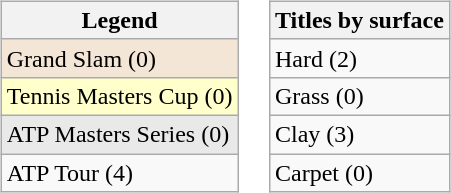<table>
<tr valign=top>
<td><br><table class="wikitable sortable mw-collapsible mw-collapsed">
<tr>
<th>Legend</th>
</tr>
<tr bgcolor="#f3e6d7">
<td>Grand Slam (0)</td>
</tr>
<tr bgcolor="ffffcc">
<td>Tennis Masters Cup (0)</td>
</tr>
<tr bgcolor="#e9e9e9">
<td>ATP Masters Series (0)</td>
</tr>
<tr bgcolor=>
<td>ATP Tour (4)</td>
</tr>
</table>
</td>
<td><br><table class="wikitable sortable mw-collapsible mw-collapsed">
<tr>
<th>Titles by surface</th>
</tr>
<tr>
<td>Hard (2)</td>
</tr>
<tr>
<td>Grass (0)</td>
</tr>
<tr>
<td>Clay (3)</td>
</tr>
<tr>
<td>Carpet (0)</td>
</tr>
</table>
</td>
</tr>
</table>
